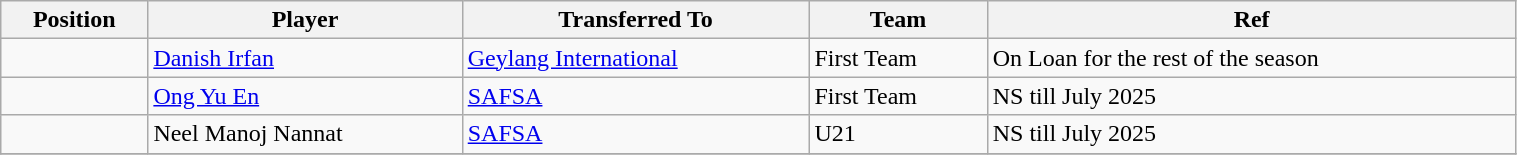<table class="wikitable sortable" style="width:80%; text-align:center; font-size:100%; text-align:left;">
<tr>
<th><strong>Position</strong></th>
<th><strong>Player</strong></th>
<th><strong>Transferred To</strong></th>
<th><strong>Team</strong></th>
<th><strong>Ref</strong></th>
</tr>
<tr>
<td></td>
<td> <a href='#'>Danish Irfan</a></td>
<td> <a href='#'>Geylang International</a></td>
<td>First Team</td>
<td>On Loan for the rest of the season</td>
</tr>
<tr>
<td></td>
<td> <a href='#'>Ong Yu En</a></td>
<td> <a href='#'>SAFSA</a></td>
<td>First Team</td>
<td>NS till July 2025</td>
</tr>
<tr>
<td></td>
<td> Neel Manoj Nannat</td>
<td> <a href='#'>SAFSA</a></td>
<td>U21</td>
<td>NS till July 2025</td>
</tr>
<tr>
</tr>
</table>
